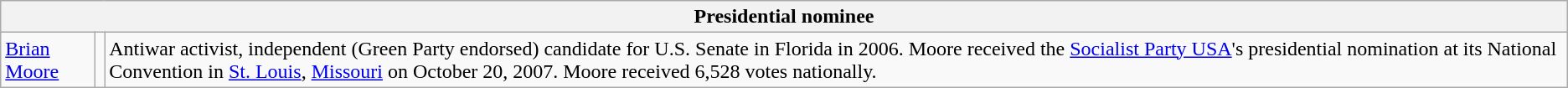<table class=wikitable>
<tr>
<th colspan=3>Presidential nominee<br></th>
</tr>
<tr>
<td><a href='#'>Brian Moore</a></td>
<td></td>
<td>Antiwar activist, independent (Green Party endorsed) candidate for U.S. Senate in Florida in 2006. Moore received the <a href='#'>Socialist Party USA</a>'s presidential nomination at its National Convention in <a href='#'>St. Louis</a>, <a href='#'>Missouri</a> on October 20, 2007. Moore received 6,528 votes nationally.<br></td>
</tr>
</table>
